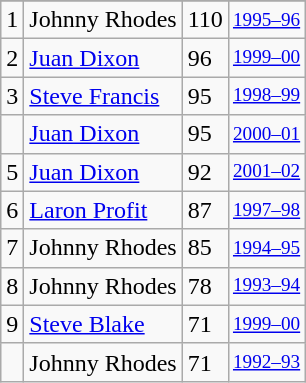<table class="wikitable">
<tr>
</tr>
<tr>
<td>1</td>
<td>Johnny Rhodes</td>
<td>110</td>
<td style="font-size:80%;"><a href='#'>1995–96</a></td>
</tr>
<tr>
<td>2</td>
<td><a href='#'>Juan Dixon</a></td>
<td>96</td>
<td style="font-size:80%;"><a href='#'>1999–00</a></td>
</tr>
<tr>
<td>3</td>
<td><a href='#'>Steve Francis</a></td>
<td>95</td>
<td style="font-size:80%;"><a href='#'>1998–99</a></td>
</tr>
<tr>
<td></td>
<td><a href='#'>Juan Dixon</a></td>
<td>95</td>
<td style="font-size:80%;"><a href='#'>2000–01</a></td>
</tr>
<tr>
<td>5</td>
<td><a href='#'>Juan Dixon</a></td>
<td>92</td>
<td style="font-size:80%;"><a href='#'>2001–02</a></td>
</tr>
<tr>
<td>6</td>
<td><a href='#'>Laron Profit</a></td>
<td>87</td>
<td style="font-size:80%;"><a href='#'>1997–98</a></td>
</tr>
<tr>
<td>7</td>
<td>Johnny Rhodes</td>
<td>85</td>
<td style="font-size:80%;"><a href='#'>1994–95</a></td>
</tr>
<tr>
<td>8</td>
<td>Johnny Rhodes</td>
<td>78</td>
<td style="font-size:80%;"><a href='#'>1993–94</a></td>
</tr>
<tr>
<td>9</td>
<td><a href='#'>Steve Blake</a></td>
<td>71</td>
<td style="font-size:80%;"><a href='#'>1999–00</a></td>
</tr>
<tr>
<td></td>
<td>Johnny Rhodes</td>
<td>71</td>
<td style="font-size:80%;"><a href='#'>1992–93</a></td>
</tr>
</table>
